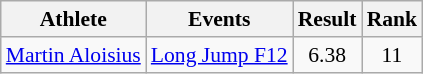<table class=wikitable style="font-size:90%">
<tr align=center>
<th>Athlete</th>
<th>Events</th>
<th>Result</th>
<th>Rank</th>
</tr>
<tr align=center>
<td align=left><a href='#'>Martin Aloisius</a></td>
<td align=left><a href='#'>Long Jump F12</a></td>
<td>6.38</td>
<td>11</td>
</tr>
</table>
